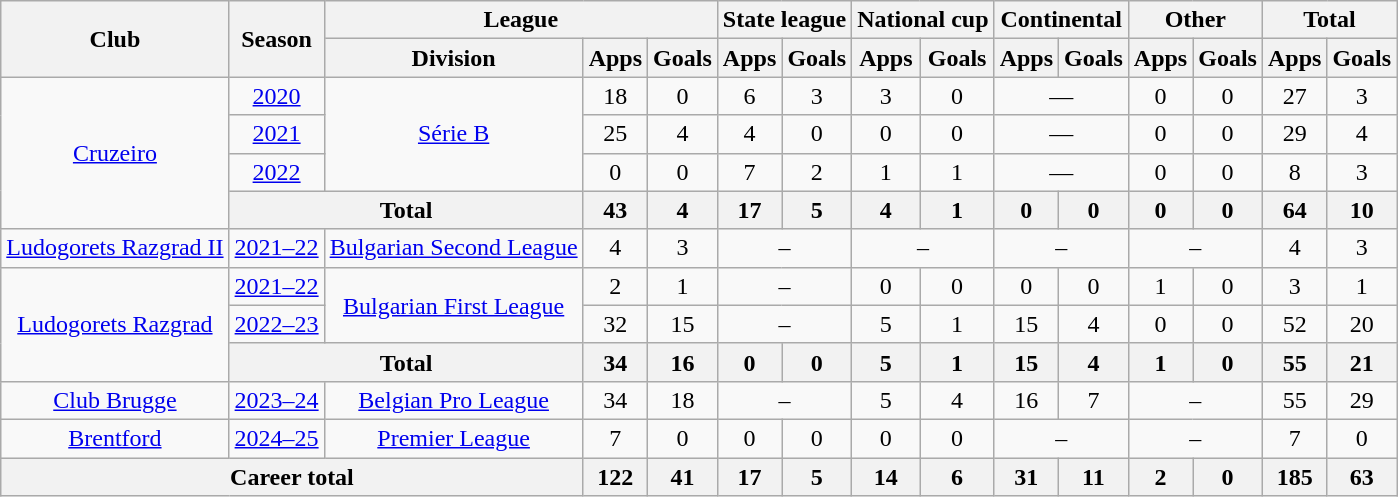<table class="wikitable" style="text-align:center">
<tr>
<th rowspan="2">Club</th>
<th rowspan="2">Season</th>
<th colspan="3">League</th>
<th colspan="2">State league</th>
<th colspan="2">National cup</th>
<th colspan="2">Continental</th>
<th colspan="2">Other</th>
<th colspan="2">Total</th>
</tr>
<tr>
<th>Division</th>
<th>Apps</th>
<th>Goals</th>
<th>Apps</th>
<th>Goals</th>
<th>Apps</th>
<th>Goals</th>
<th>Apps</th>
<th>Goals</th>
<th>Apps</th>
<th>Goals</th>
<th>Apps</th>
<th>Goals</th>
</tr>
<tr>
<td rowspan="4"><a href='#'>Cruzeiro</a></td>
<td><a href='#'>2020</a></td>
<td rowspan="3"><a href='#'>Série B</a></td>
<td>18</td>
<td>0</td>
<td>6</td>
<td>3</td>
<td>3</td>
<td>0</td>
<td colspan="2">—</td>
<td>0</td>
<td>0</td>
<td>27</td>
<td>3</td>
</tr>
<tr>
<td><a href='#'>2021</a></td>
<td>25</td>
<td>4</td>
<td>4</td>
<td>0</td>
<td>0</td>
<td>0</td>
<td colspan="2">—</td>
<td>0</td>
<td>0</td>
<td>29</td>
<td>4</td>
</tr>
<tr>
<td><a href='#'>2022</a></td>
<td>0</td>
<td>0</td>
<td>7</td>
<td>2</td>
<td>1</td>
<td>1</td>
<td colspan="2">—</td>
<td>0</td>
<td>0</td>
<td>8</td>
<td>3</td>
</tr>
<tr>
<th colspan="2">Total</th>
<th>43</th>
<th>4</th>
<th>17</th>
<th>5</th>
<th>4</th>
<th>1</th>
<th>0</th>
<th>0</th>
<th>0</th>
<th>0</th>
<th>64</th>
<th>10</th>
</tr>
<tr>
<td><a href='#'>Ludogorets Razgrad II</a></td>
<td><a href='#'>2021–22</a></td>
<td><a href='#'>Bulgarian Second League</a></td>
<td>4</td>
<td>3</td>
<td colspan="2">–</td>
<td colspan="2">–</td>
<td colspan="2">–</td>
<td colspan="2">–</td>
<td>4</td>
<td>3</td>
</tr>
<tr>
<td rowspan="3"><a href='#'>Ludogorets Razgrad</a></td>
<td><a href='#'>2021–22</a></td>
<td rowspan="2"><a href='#'>Bulgarian First League</a></td>
<td>2</td>
<td>1</td>
<td colspan="2">–</td>
<td>0</td>
<td>0</td>
<td>0</td>
<td>0</td>
<td>1</td>
<td>0</td>
<td>3</td>
<td>1</td>
</tr>
<tr>
<td><a href='#'>2022–23</a></td>
<td>32</td>
<td>15</td>
<td colspan="2">–</td>
<td>5</td>
<td>1</td>
<td>15</td>
<td>4</td>
<td>0</td>
<td>0</td>
<td>52</td>
<td>20</td>
</tr>
<tr>
<th colspan="2">Total</th>
<th>34</th>
<th>16</th>
<th>0</th>
<th>0</th>
<th>5</th>
<th>1</th>
<th>15</th>
<th>4</th>
<th>1</th>
<th>0</th>
<th>55</th>
<th>21</th>
</tr>
<tr>
<td><a href='#'>Club Brugge</a></td>
<td><a href='#'>2023–24</a></td>
<td><a href='#'>Belgian Pro League</a></td>
<td>34</td>
<td>18</td>
<td colspan="2">–</td>
<td>5</td>
<td>4</td>
<td>16</td>
<td>7</td>
<td colspan="2">–</td>
<td>55</td>
<td>29</td>
</tr>
<tr>
<td><a href='#'>Brentford</a></td>
<td><a href='#'>2024–25</a></td>
<td><a href='#'>Premier League</a></td>
<td>7</td>
<td>0</td>
<td>0</td>
<td>0</td>
<td>0</td>
<td>0</td>
<td colspan="2">–</td>
<td colspan="2">–</td>
<td>7</td>
<td>0</td>
</tr>
<tr>
<th colspan="3">Career total</th>
<th>122</th>
<th>41</th>
<th>17</th>
<th>5</th>
<th>14</th>
<th>6</th>
<th>31</th>
<th>11</th>
<th>2</th>
<th>0</th>
<th>185</th>
<th>63</th>
</tr>
</table>
